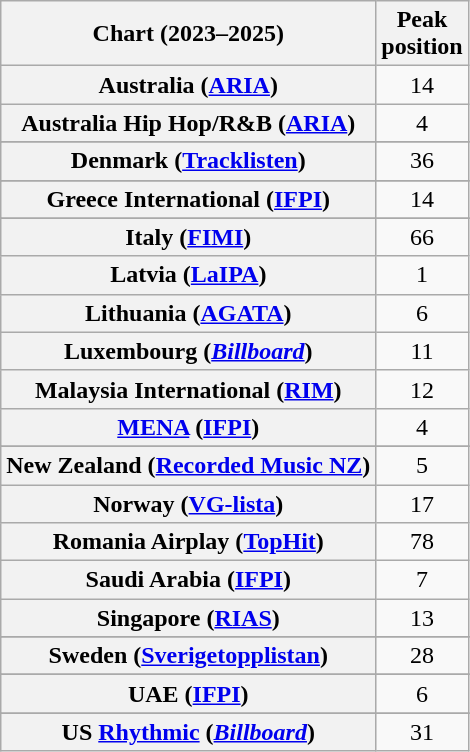<table class="wikitable sortable plainrowheaders" style="text-align:center">
<tr>
<th scope="col">Chart (2023–2025)</th>
<th scope="col">Peak<br>position</th>
</tr>
<tr>
<th scope="row">Australia (<a href='#'>ARIA</a>)</th>
<td>14</td>
</tr>
<tr>
<th scope="row">Australia Hip Hop/R&B (<a href='#'>ARIA</a>)</th>
<td>4</td>
</tr>
<tr>
</tr>
<tr>
</tr>
<tr>
</tr>
<tr>
</tr>
<tr>
</tr>
<tr>
<th scope="row">Denmark (<a href='#'>Tracklisten</a>)</th>
<td>36</td>
</tr>
<tr>
</tr>
<tr>
</tr>
<tr>
</tr>
<tr>
<th scope="row">Greece International (<a href='#'>IFPI</a>)</th>
<td>14</td>
</tr>
<tr>
</tr>
<tr>
</tr>
<tr>
<th scope="row">Italy (<a href='#'>FIMI</a>)</th>
<td>66</td>
</tr>
<tr>
<th scope="row">Latvia (<a href='#'>LaIPA</a>)</th>
<td>1</td>
</tr>
<tr>
<th scope="row">Lithuania (<a href='#'>AGATA</a>)</th>
<td>6</td>
</tr>
<tr>
<th scope="row">Luxembourg (<em><a href='#'>Billboard</a></em>)</th>
<td>11</td>
</tr>
<tr>
<th scope="row">Malaysia International (<a href='#'>RIM</a>)</th>
<td>12</td>
</tr>
<tr>
<th scope="row"><a href='#'>MENA</a> (<a href='#'>IFPI</a>)</th>
<td>4</td>
</tr>
<tr>
</tr>
<tr>
<th scope="row">New Zealand (<a href='#'>Recorded Music NZ</a>)</th>
<td>5</td>
</tr>
<tr>
<th scope="row">Norway (<a href='#'>VG-lista</a>)</th>
<td>17</td>
</tr>
<tr>
<th scope="row">Romania Airplay (<a href='#'>TopHit</a>)</th>
<td>78</td>
</tr>
<tr>
<th scope="row">Saudi Arabia (<a href='#'>IFPI</a>)</th>
<td>7</td>
</tr>
<tr>
<th scope="row">Singapore (<a href='#'>RIAS</a>)</th>
<td>13</td>
</tr>
<tr>
</tr>
<tr>
</tr>
<tr>
<th scope="row">Sweden (<a href='#'>Sverigetopplistan</a>)</th>
<td>28</td>
</tr>
<tr>
</tr>
<tr>
<th scope="row">UAE (<a href='#'>IFPI</a>)</th>
<td>6</td>
</tr>
<tr>
</tr>
<tr>
</tr>
<tr>
</tr>
<tr>
</tr>
<tr>
<th scope="row">US <a href='#'>Rhythmic</a> (<em><a href='#'>Billboard</a></em>)</th>
<td>31</td>
</tr>
</table>
